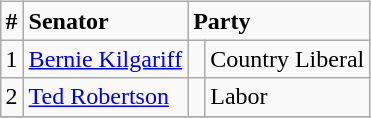<table style="width:100%;">
<tr>
<td><br>

<br><br><br><br><br><br><br></td>
<td align=right><br><table class="wikitable">
<tr>
<td><strong>#</strong></td>
<td><strong>Senator</strong></td>
<td colspan="2"><strong>Party</strong></td>
</tr>
<tr>
<td>1</td>
<td><a href='#'>Bernie Kilgariff</a></td>
<td> </td>
<td>Country Liberal</td>
</tr>
<tr>
<td>2</td>
<td><a href='#'>Ted Robertson</a></td>
<td> </td>
<td>Labor</td>
</tr>
<tr>
</tr>
</table>
</td>
</tr>
</table>
